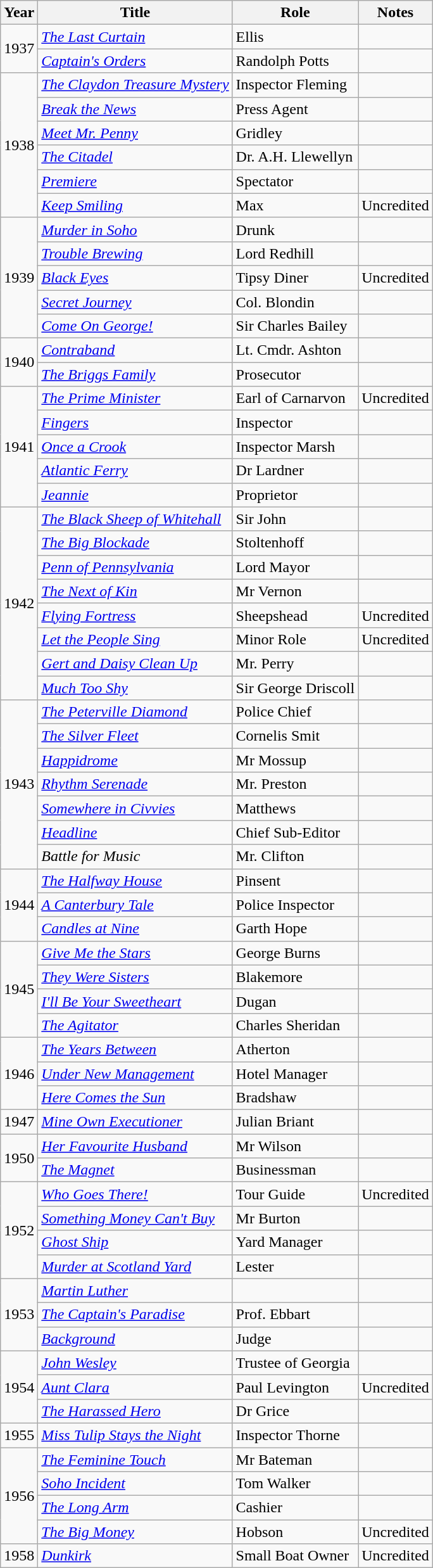<table class="wikitable sortable plainrowheaders">
<tr>
<th scope="col">Year</th>
<th scope="col">Title</th>
<th scope="col">Role</th>
<th scope="col">Notes</th>
</tr>
<tr>
<td rowspan=2>1937</td>
<td><em><a href='#'>The Last Curtain</a></em></td>
<td>Ellis</td>
<td></td>
</tr>
<tr>
<td><em><a href='#'>Captain's Orders</a></em></td>
<td>Randolph Potts</td>
<td></td>
</tr>
<tr>
<td rowspan=6>1938</td>
<td><em><a href='#'>The Claydon Treasure Mystery</a></em></td>
<td>Inspector Fleming</td>
<td></td>
</tr>
<tr>
<td><em><a href='#'>Break the News</a></em></td>
<td>Press Agent</td>
<td></td>
</tr>
<tr>
<td><em><a href='#'>Meet Mr. Penny</a></em></td>
<td>Gridley</td>
<td></td>
</tr>
<tr>
<td><em><a href='#'>The Citadel</a></em></td>
<td>Dr. A.H. Llewellyn</td>
<td></td>
</tr>
<tr>
<td><em><a href='#'>Premiere</a></em></td>
<td>Spectator</td>
<td></td>
</tr>
<tr>
<td><em><a href='#'>Keep Smiling</a></em></td>
<td>Max</td>
<td>Uncredited</td>
</tr>
<tr>
<td rowspan=5>1939</td>
<td><em><a href='#'>Murder in Soho</a></em></td>
<td>Drunk</td>
<td></td>
</tr>
<tr>
<td><em><a href='#'>Trouble Brewing</a></em></td>
<td>Lord Redhill</td>
<td></td>
</tr>
<tr>
<td><em><a href='#'>Black Eyes</a></em></td>
<td>Tipsy Diner</td>
<td>Uncredited</td>
</tr>
<tr>
<td><em><a href='#'>Secret Journey</a></em></td>
<td>Col. Blondin</td>
<td></td>
</tr>
<tr>
<td><em><a href='#'>Come On George!</a></em></td>
<td>Sir Charles Bailey</td>
<td></td>
</tr>
<tr>
<td rowspan=2>1940</td>
<td><em><a href='#'>Contraband</a></em></td>
<td>Lt. Cmdr. Ashton</td>
<td></td>
</tr>
<tr>
<td><em><a href='#'>The Briggs Family</a></em></td>
<td>Prosecutor</td>
<td></td>
</tr>
<tr>
<td rowspan=5>1941</td>
<td><em><a href='#'>The Prime Minister</a></em></td>
<td>Earl of Carnarvon</td>
<td>Uncredited</td>
</tr>
<tr>
<td><em><a href='#'>Fingers</a></em></td>
<td>Inspector</td>
<td></td>
</tr>
<tr>
<td><em><a href='#'>Once a Crook</a></em></td>
<td>Inspector Marsh</td>
<td></td>
</tr>
<tr>
<td><em><a href='#'>Atlantic Ferry</a></em></td>
<td>Dr Lardner</td>
<td></td>
</tr>
<tr>
<td><em><a href='#'>Jeannie</a></em></td>
<td>Proprietor</td>
<td></td>
</tr>
<tr>
<td rowspan=8>1942</td>
<td><em><a href='#'>The Black Sheep of Whitehall</a></em></td>
<td>Sir John</td>
<td></td>
</tr>
<tr>
<td><em><a href='#'>The Big Blockade</a></em></td>
<td>Stoltenhoff</td>
<td></td>
</tr>
<tr>
<td><em><a href='#'>Penn of Pennsylvania</a></em></td>
<td>Lord Mayor</td>
<td></td>
</tr>
<tr>
<td><em><a href='#'>The Next of Kin</a></em></td>
<td>Mr Vernon</td>
<td></td>
</tr>
<tr>
<td><em><a href='#'>Flying Fortress</a></em></td>
<td>Sheepshead</td>
<td>Uncredited</td>
</tr>
<tr>
<td><em><a href='#'>Let the People Sing</a></em></td>
<td>Minor Role</td>
<td>Uncredited</td>
</tr>
<tr>
<td><em><a href='#'>Gert and Daisy Clean Up</a></em></td>
<td>Mr. Perry</td>
<td></td>
</tr>
<tr>
<td><em><a href='#'>Much Too Shy</a></em></td>
<td>Sir George Driscoll</td>
<td></td>
</tr>
<tr>
<td rowspan=7>1943</td>
<td><em><a href='#'>The Peterville Diamond</a></em></td>
<td>Police Chief</td>
<td></td>
</tr>
<tr>
<td><em><a href='#'>The Silver Fleet</a></em></td>
<td>Cornelis Smit</td>
<td></td>
</tr>
<tr>
<td><em><a href='#'>Happidrome</a></em></td>
<td>Mr Mossup</td>
<td></td>
</tr>
<tr>
<td><em><a href='#'>Rhythm Serenade</a></em></td>
<td>Mr. Preston</td>
<td></td>
</tr>
<tr>
<td><em><a href='#'>Somewhere in Civvies</a></em></td>
<td>Matthews</td>
<td></td>
</tr>
<tr>
<td><em><a href='#'>Headline</a></em></td>
<td>Chief Sub-Editor</td>
<td></td>
</tr>
<tr>
<td><em>Battle for Music</em></td>
<td>Mr. Clifton</td>
<td></td>
</tr>
<tr>
<td rowspan=3>1944</td>
<td><em><a href='#'>The Halfway House</a></em></td>
<td>Pinsent</td>
<td></td>
</tr>
<tr>
<td><em><a href='#'>A Canterbury Tale</a></em></td>
<td>Police Inspector</td>
<td></td>
</tr>
<tr>
<td><em><a href='#'>Candles at Nine</a></em></td>
<td>Garth Hope</td>
<td></td>
</tr>
<tr>
<td rowspan=4>1945</td>
<td><em><a href='#'>Give Me the Stars</a></em></td>
<td>George Burns</td>
<td></td>
</tr>
<tr>
<td><em><a href='#'>They Were Sisters</a></em></td>
<td>Blakemore</td>
<td></td>
</tr>
<tr>
<td><em><a href='#'>I'll Be Your Sweetheart</a></em></td>
<td>Dugan</td>
<td></td>
</tr>
<tr>
<td><em><a href='#'>The Agitator</a></em></td>
<td>Charles Sheridan</td>
<td></td>
</tr>
<tr>
<td rowspan=3>1946</td>
<td><em><a href='#'>The Years Between</a></em></td>
<td>Atherton</td>
<td></td>
</tr>
<tr>
<td><em><a href='#'>Under New Management</a></em></td>
<td>Hotel Manager</td>
<td></td>
</tr>
<tr>
<td><em><a href='#'>Here Comes the Sun</a></em></td>
<td>Bradshaw</td>
<td></td>
</tr>
<tr>
<td>1947</td>
<td><em><a href='#'>Mine Own Executioner</a></em></td>
<td>Julian Briant</td>
<td></td>
</tr>
<tr>
<td rowspan=2>1950</td>
<td><em><a href='#'>Her Favourite Husband</a></em></td>
<td>Mr Wilson</td>
<td></td>
</tr>
<tr>
<td><em><a href='#'>The Magnet</a></em></td>
<td>Businessman</td>
<td></td>
</tr>
<tr>
<td rowspan=4>1952</td>
<td><em><a href='#'>Who Goes There!</a></em></td>
<td>Tour Guide</td>
<td>Uncredited</td>
</tr>
<tr>
<td><em><a href='#'>Something Money Can't Buy</a></em></td>
<td>Mr Burton</td>
<td></td>
</tr>
<tr>
<td><em><a href='#'>Ghost Ship</a></em></td>
<td>Yard Manager</td>
<td></td>
</tr>
<tr>
<td><em><a href='#'>Murder at Scotland Yard</a></em></td>
<td>Lester</td>
<td></td>
</tr>
<tr>
<td rowspan=3>1953</td>
<td><em><a href='#'>Martin Luther</a></em></td>
<td></td>
<td></td>
</tr>
<tr>
<td><em><a href='#'>The Captain's Paradise</a></em></td>
<td>Prof. Ebbart</td>
<td></td>
</tr>
<tr>
<td><em><a href='#'>Background</a></em></td>
<td>Judge</td>
<td></td>
</tr>
<tr>
<td rowspan=3>1954</td>
<td><em><a href='#'>John Wesley</a></em></td>
<td>Trustee of Georgia</td>
<td></td>
</tr>
<tr>
<td><em><a href='#'>Aunt Clara</a></em></td>
<td>Paul Levington</td>
<td>Uncredited</td>
</tr>
<tr>
<td><em><a href='#'>The Harassed Hero</a></em></td>
<td>Dr Grice</td>
<td></td>
</tr>
<tr>
<td>1955</td>
<td><em><a href='#'>Miss Tulip Stays the Night</a></em></td>
<td>Inspector Thorne</td>
<td></td>
</tr>
<tr>
<td rowspan=4>1956</td>
<td><em><a href='#'>The Feminine Touch</a></em></td>
<td>Mr Bateman</td>
<td></td>
</tr>
<tr>
<td><em><a href='#'>Soho Incident</a></em></td>
<td>Tom Walker</td>
<td></td>
</tr>
<tr>
<td><em><a href='#'>The Long Arm</a></em></td>
<td>Cashier</td>
<td></td>
</tr>
<tr>
<td><em><a href='#'>The Big Money</a></em></td>
<td>Hobson</td>
<td>Uncredited</td>
</tr>
<tr>
<td>1958</td>
<td><em><a href='#'>Dunkirk</a></em></td>
<td>Small Boat Owner</td>
<td>Uncredited</td>
</tr>
</table>
